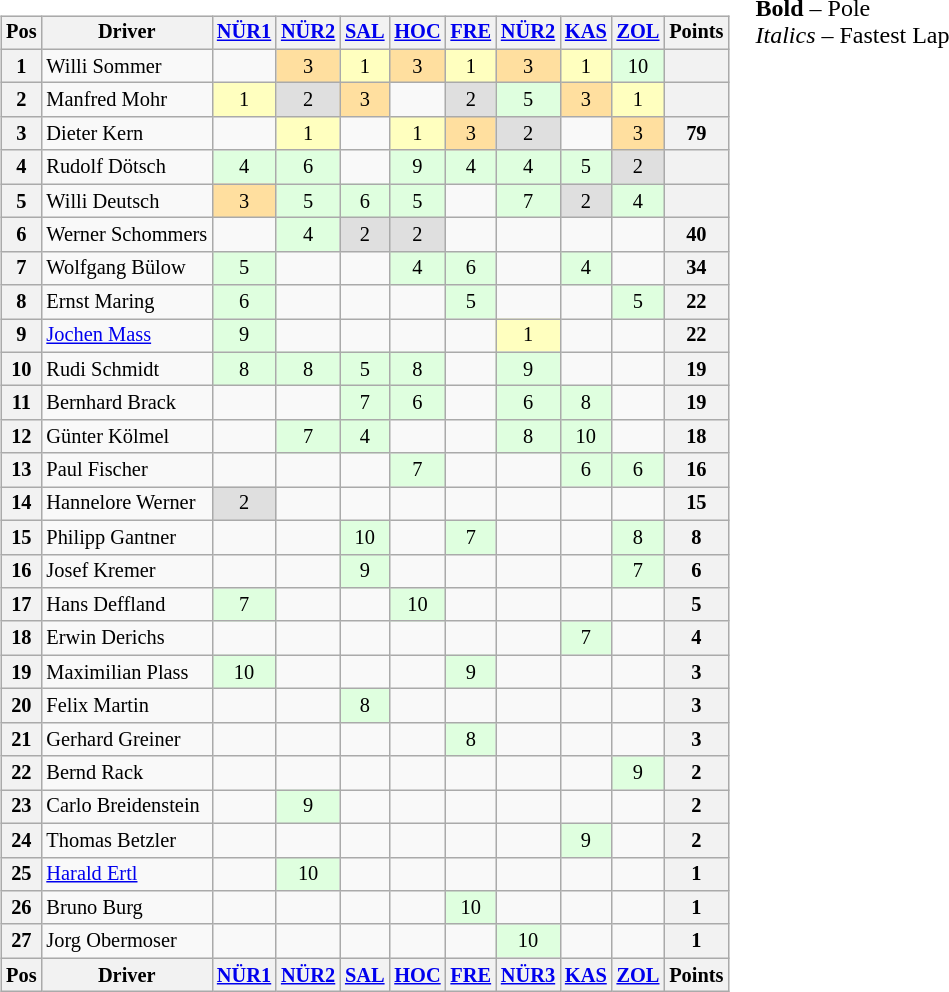<table>
<tr>
<td><br><table class="wikitable" style="font-size: 85%; text-align:center">
<tr valign="top">
<th valign="middle">Pos</th>
<th valign="middle">Driver</th>
<th><a href='#'>NÜR1</a><br></th>
<th><a href='#'>NÜR2</a><br></th>
<th><a href='#'>SAL</a><br></th>
<th><a href='#'>HOC</a><br></th>
<th><a href='#'>FRE</a><br></th>
<th><a href='#'>NÜR2</a><br></th>
<th><a href='#'>KAS</a><br></th>
<th><a href='#'>ZOL</a><br></th>
<th valign="middle">Points</th>
</tr>
<tr>
<th>1</th>
<td align=left> Willi Sommer</td>
<td></td>
<td style="background:#FFDF9F;">3</td>
<td style="background:#FFFFBF;">1</td>
<td style="background:#FFDF9F;">3</td>
<td style="background:#FFFFBF;">1</td>
<td style="background:#FFDF9F;">3</td>
<td style="background:#FFFFBF;">1</td>
<td style="background:#DFFFDF;">10</td>
<th></th>
</tr>
<tr>
<th>2</th>
<td align=left> Manfred Mohr</td>
<td style="background:#FFFFBF;">1</td>
<td style="background:#DFDFDF;">2</td>
<td style="background:#FFDF9F;">3</td>
<td></td>
<td style="background:#DFDFDF;">2</td>
<td style="background:#DFFFDF;">5</td>
<td style="background:#FFDF9F;">3</td>
<td style="background:#FFFFBF;">1</td>
<th></th>
</tr>
<tr>
<th>3</th>
<td align=left> Dieter Kern</td>
<td></td>
<td style="background:#FFFFBF;">1</td>
<td></td>
<td style="background:#FFFFBF;">1</td>
<td style="background:#FFDF9F;">3</td>
<td style="background:#DFDFDF;">2</td>
<td></td>
<td style="background:#FFDF9F;">3</td>
<th>79</th>
</tr>
<tr>
<th>4</th>
<td align=left> Rudolf Dötsch</td>
<td style="background:#DFFFDF;">4</td>
<td style="background:#DFFFDF;">6</td>
<td></td>
<td style="background:#DFFFDF;">9</td>
<td style="background:#DFFFDF;">4</td>
<td style="background:#DFFFDF;">4</td>
<td style="background:#DFFFDF;">5</td>
<td style="background:#DFDFDF;">2</td>
<th></th>
</tr>
<tr>
<th>5</th>
<td align=left> Willi Deutsch</td>
<td style="background:#FFDF9F;">3</td>
<td style="background:#DFFFDF;">5</td>
<td style="background:#DFFFDF;">6</td>
<td style="background:#DFFFDF;">5</td>
<td></td>
<td style="background:#DFFFDF;">7</td>
<td style="background:#DFDFDF;">2</td>
<td style="background:#DFFFDF;">4</td>
<th></th>
</tr>
<tr>
<th>6</th>
<td align=left> Werner Schommers</td>
<td></td>
<td style="background:#DFFFDF;">4</td>
<td style="background:#DFDFDF;">2</td>
<td style="background:#DFDFDF;">2</td>
<td></td>
<td></td>
<td></td>
<td></td>
<th>40</th>
</tr>
<tr>
<th>7</th>
<td align=left> Wolfgang Bülow</td>
<td style="background:#DFFFDF;">5</td>
<td></td>
<td></td>
<td style="background:#DFFFDF;">4</td>
<td style="background:#DFFFDF;">6</td>
<td></td>
<td style="background:#DFFFDF;">4</td>
<td></td>
<th>34</th>
</tr>
<tr>
<th>8</th>
<td align=left> Ernst Maring</td>
<td style="background:#DFFFDF;">6</td>
<td></td>
<td></td>
<td></td>
<td style="background:#DFFFDF;">5</td>
<td></td>
<td></td>
<td style="background:#DFFFDF;">5</td>
<th>22</th>
</tr>
<tr>
<th>9</th>
<td align=left> <a href='#'>Jochen Mass</a></td>
<td style="background:#DFFFDF;">9</td>
<td></td>
<td></td>
<td></td>
<td></td>
<td style="background:#FFFFBF;">1</td>
<td></td>
<td></td>
<th>22</th>
</tr>
<tr>
<th>10</th>
<td align=left> Rudi Schmidt</td>
<td style="background:#DFFFDF;">8</td>
<td style="background:#DFFFDF;">8</td>
<td style="background:#DFFFDF;">5</td>
<td style="background:#DFFFDF;">8</td>
<td></td>
<td style="background:#DFFFDF;">9</td>
<td></td>
<td></td>
<th>19</th>
</tr>
<tr>
<th>11</th>
<td align=left> Bernhard Brack</td>
<td></td>
<td></td>
<td style="background:#DFFFDF;">7</td>
<td style="background:#DFFFDF;">6</td>
<td></td>
<td style="background:#DFFFDF;">6</td>
<td style="background:#DFFFDF;">8</td>
<td></td>
<th>19</th>
</tr>
<tr>
<th>12</th>
<td align=left> Günter Kölmel</td>
<td></td>
<td style="background:#DFFFDF;">7</td>
<td style="background:#DFFFDF;">4</td>
<td></td>
<td></td>
<td style="background:#DFFFDF;">8</td>
<td style="background:#DFFFDF;">10</td>
<td></td>
<th>18</th>
</tr>
<tr>
<th>13</th>
<td align=left> Paul Fischer</td>
<td></td>
<td></td>
<td></td>
<td style="background:#DFFFDF;">7</td>
<td></td>
<td></td>
<td style="background:#DFFFDF;">6</td>
<td style="background:#DFFFDF;">6</td>
<th>16</th>
</tr>
<tr>
<th>14</th>
<td align=left> Hannelore Werner</td>
<td style="background:#DFDFDF;">2</td>
<td></td>
<td></td>
<td></td>
<td></td>
<td></td>
<td></td>
<td></td>
<th>15</th>
</tr>
<tr>
<th>15</th>
<td align=left> Philipp Gantner</td>
<td></td>
<td></td>
<td style="background:#DFFFDF;">10</td>
<td></td>
<td style="background:#DFFFDF;">7</td>
<td></td>
<td></td>
<td style="background:#DFFFDF;">8</td>
<th>8</th>
</tr>
<tr>
<th>16</th>
<td align=left> Josef Kremer</td>
<td></td>
<td></td>
<td style="background:#DFFFDF;">9</td>
<td></td>
<td></td>
<td></td>
<td></td>
<td style="background:#DFFFDF;">7</td>
<th>6</th>
</tr>
<tr>
<th>17</th>
<td align=left> Hans Deffland</td>
<td style="background:#DFFFDF;">7</td>
<td></td>
<td></td>
<td style="background:#DFFFDF;">10</td>
<td></td>
<td></td>
<td></td>
<td></td>
<th>5</th>
</tr>
<tr>
<th>18</th>
<td align=left> Erwin Derichs</td>
<td></td>
<td></td>
<td></td>
<td></td>
<td></td>
<td></td>
<td style="background:#DFFFDF;">7</td>
<td></td>
<th>4</th>
</tr>
<tr>
<th>19</th>
<td align=left> Maximilian Plass</td>
<td style="background:#DFFFDF;">10</td>
<td></td>
<td></td>
<td></td>
<td style="background:#DFFFDF;">9</td>
<td></td>
<td></td>
<td></td>
<th>3</th>
</tr>
<tr>
<th>20</th>
<td align=left> Felix Martin</td>
<td></td>
<td></td>
<td style="background:#DFFFDF;">8</td>
<td></td>
<td></td>
<td></td>
<td></td>
<td></td>
<th>3</th>
</tr>
<tr>
<th>21</th>
<td align=left> Gerhard Greiner</td>
<td></td>
<td></td>
<td></td>
<td></td>
<td style="background:#DFFFDF;">8</td>
<td></td>
<td></td>
<td></td>
<th>3</th>
</tr>
<tr>
<th>22</th>
<td align=left> Bernd Rack</td>
<td></td>
<td></td>
<td></td>
<td></td>
<td></td>
<td></td>
<td></td>
<td style="background:#DFFFDF;">9</td>
<th>2</th>
</tr>
<tr>
<th>23</th>
<td align=left> Carlo Breidenstein</td>
<td></td>
<td style="background:#DFFFDF;">9</td>
<td></td>
<td></td>
<td></td>
<td></td>
<td></td>
<td></td>
<th>2</th>
</tr>
<tr>
<th>24</th>
<td align=left> Thomas Betzler</td>
<td></td>
<td></td>
<td></td>
<td></td>
<td></td>
<td></td>
<td style="background:#DFFFDF;">9</td>
<td></td>
<th>2</th>
</tr>
<tr>
<th>25</th>
<td align=left> <a href='#'>Harald Ertl</a></td>
<td></td>
<td style="background:#DFFFDF;">10</td>
<td></td>
<td></td>
<td></td>
<td></td>
<td></td>
<td></td>
<th>1</th>
</tr>
<tr>
<th>26</th>
<td align=left> Bruno Burg</td>
<td></td>
<td></td>
<td></td>
<td></td>
<td style="background:#DFFFDF;">10</td>
<td></td>
<td></td>
<td></td>
<th>1</th>
</tr>
<tr>
<th>27</th>
<td align=left> Jorg Obermoser</td>
<td></td>
<td></td>
<td></td>
<td></td>
<td></td>
<td style="background:#DFFFDF;">10</td>
<td></td>
<td></td>
<th>1</th>
</tr>
<tr valign="top">
<th valign="middle">Pos</th>
<th valign="middle">Driver</th>
<th><a href='#'>NÜR1</a><br></th>
<th><a href='#'>NÜR2</a><br></th>
<th><a href='#'>SAL</a><br></th>
<th><a href='#'>HOC</a><br></th>
<th><a href='#'>FRE</a><br></th>
<th><a href='#'>NÜR3</a><br></th>
<th><a href='#'>KAS</a><br></th>
<th><a href='#'>ZOL</a><br></th>
<th valign="middle">Points<br></th>
</tr>
</table>
</td>
<td valign="top"><br>
<span><strong>Bold</strong> – Pole<br>
<em>Italics</em> – Fastest Lap</span></td>
</tr>
</table>
